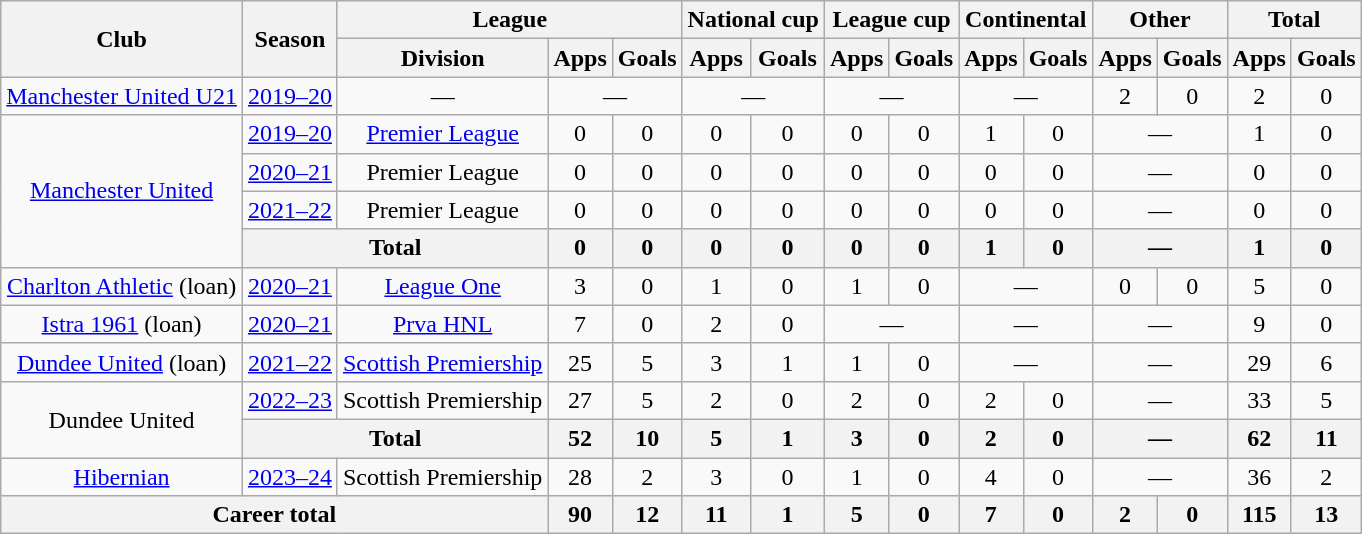<table class=wikitable style=text-align:center>
<tr>
<th rowspan=2>Club</th>
<th rowspan=2>Season</th>
<th colspan=3>League</th>
<th colspan=2>National cup</th>
<th colspan=2>League cup</th>
<th colspan=2>Continental</th>
<th colspan=2>Other</th>
<th colspan=2>Total</th>
</tr>
<tr>
<th>Division</th>
<th>Apps</th>
<th>Goals</th>
<th>Apps</th>
<th>Goals</th>
<th>Apps</th>
<th>Goals</th>
<th>Apps</th>
<th>Goals</th>
<th>Apps</th>
<th>Goals</th>
<th>Apps</th>
<th>Goals</th>
</tr>
<tr>
<td><a href='#'>Manchester United U21</a></td>
<td><a href='#'>2019–20</a></td>
<td colspan=1>—</td>
<td colspan=2>—</td>
<td colspan=2>—</td>
<td colspan=2>—</td>
<td colspan=2>—</td>
<td>2</td>
<td>0</td>
<td>2</td>
<td>0</td>
</tr>
<tr>
<td rowspan=4><a href='#'>Manchester United</a></td>
<td><a href='#'>2019–20</a></td>
<td><a href='#'>Premier League</a></td>
<td>0</td>
<td>0</td>
<td>0</td>
<td>0</td>
<td>0</td>
<td>0</td>
<td>1</td>
<td>0</td>
<td colspan=2>—</td>
<td>1</td>
<td>0</td>
</tr>
<tr>
<td><a href='#'>2020–21</a></td>
<td>Premier League</td>
<td>0</td>
<td>0</td>
<td>0</td>
<td>0</td>
<td>0</td>
<td>0</td>
<td>0</td>
<td>0</td>
<td colspan=2>—</td>
<td>0</td>
<td>0</td>
</tr>
<tr>
<td><a href='#'>2021–22</a></td>
<td>Premier League</td>
<td>0</td>
<td>0</td>
<td>0</td>
<td>0</td>
<td>0</td>
<td>0</td>
<td>0</td>
<td>0</td>
<td colspan=2>—</td>
<td>0</td>
<td>0</td>
</tr>
<tr>
<th colspan="2">Total</th>
<th>0</th>
<th>0</th>
<th>0</th>
<th>0</th>
<th>0</th>
<th>0</th>
<th>1</th>
<th>0</th>
<th colspan=2>—</th>
<th>1</th>
<th>0</th>
</tr>
<tr>
<td><a href='#'>Charlton Athletic</a> (loan)</td>
<td><a href='#'>2020–21</a></td>
<td><a href='#'>League One</a></td>
<td>3</td>
<td>0</td>
<td>1</td>
<td>0</td>
<td>1</td>
<td>0</td>
<td colspan="2">—</td>
<td>0</td>
<td>0</td>
<td>5</td>
<td>0</td>
</tr>
<tr>
<td><a href='#'>Istra 1961</a> (loan)</td>
<td><a href='#'>2020–21</a></td>
<td><a href='#'>Prva HNL</a></td>
<td>7</td>
<td>0</td>
<td>2</td>
<td>0</td>
<td colspan="2">—</td>
<td colspan="2">—</td>
<td colspan="2">—</td>
<td>9</td>
<td>0</td>
</tr>
<tr>
<td><a href='#'>Dundee United</a> (loan)</td>
<td><a href='#'>2021–22</a></td>
<td><a href='#'>Scottish Premiership</a></td>
<td>25</td>
<td>5</td>
<td>3</td>
<td>1</td>
<td>1</td>
<td>0</td>
<td colspan=2>—</td>
<td colspan=2>—</td>
<td>29</td>
<td>6</td>
</tr>
<tr>
<td rowspan=2>Dundee United</td>
<td><a href='#'>2022–23</a></td>
<td>Scottish Premiership</td>
<td>27</td>
<td>5</td>
<td>2</td>
<td>0</td>
<td>2</td>
<td>0</td>
<td>2</td>
<td>0</td>
<td colspan=2>—</td>
<td>33</td>
<td>5</td>
</tr>
<tr>
<th colspan="2">Total</th>
<th>52</th>
<th>10</th>
<th>5</th>
<th>1</th>
<th>3</th>
<th>0</th>
<th>2</th>
<th>0</th>
<th colspan=2>—</th>
<th>62</th>
<th>11</th>
</tr>
<tr>
<td><a href='#'>Hibernian</a></td>
<td><a href='#'>2023–24</a></td>
<td>Scottish Premiership</td>
<td>28</td>
<td>2</td>
<td>3</td>
<td>0</td>
<td>1</td>
<td>0</td>
<td>4</td>
<td>0</td>
<td colspan=2>—</td>
<td>36</td>
<td>2</td>
</tr>
<tr>
<th colspan=3>Career total</th>
<th>90</th>
<th>12</th>
<th>11</th>
<th>1</th>
<th>5</th>
<th>0</th>
<th>7</th>
<th>0</th>
<th>2</th>
<th>0</th>
<th>115</th>
<th>13</th>
</tr>
</table>
